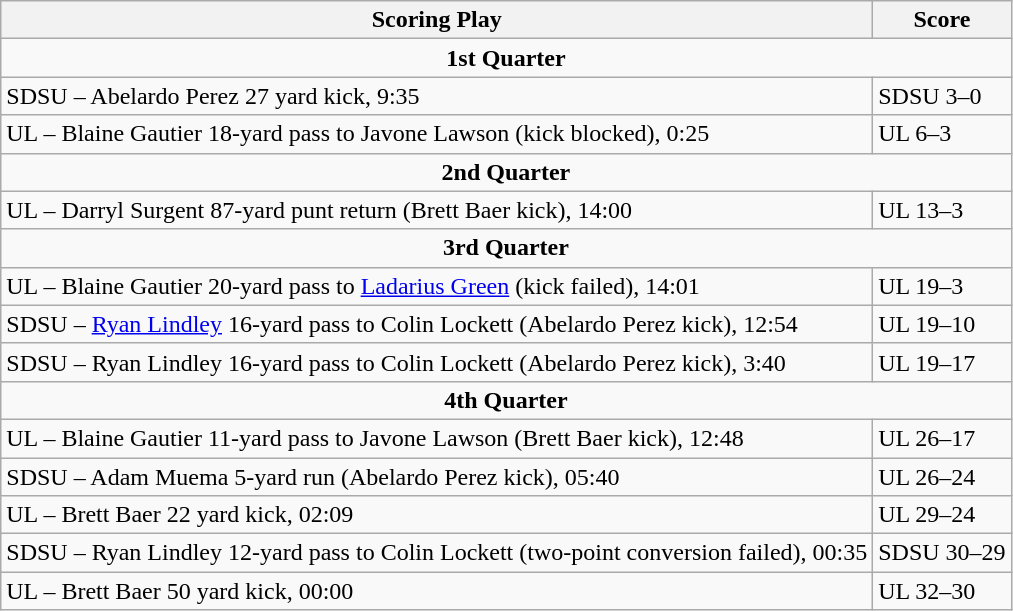<table class="wikitable">
<tr>
<th>Scoring Play</th>
<th>Score</th>
</tr>
<tr>
<td colspan="4" align="center"><strong>1st Quarter</strong></td>
</tr>
<tr>
<td>SDSU – Abelardo Perez 27 yard kick, 9:35</td>
<td>SDSU 3–0</td>
</tr>
<tr>
<td>UL  – Blaine Gautier 18-yard pass to Javone Lawson (kick blocked), 0:25</td>
<td>UL  6–3</td>
</tr>
<tr>
<td colspan="4" align="center"><strong>2nd Quarter</strong></td>
</tr>
<tr>
<td>UL  – Darryl Surgent 87-yard punt return (Brett Baer kick), 14:00</td>
<td>UL  13–3</td>
</tr>
<tr>
<td colspan="4" align="center"><strong>3rd Quarter</strong></td>
</tr>
<tr>
<td>UL  – Blaine Gautier 20-yard pass to <a href='#'>Ladarius Green</a> (kick failed), 14:01</td>
<td>UL  19–3</td>
</tr>
<tr>
<td>SDSU – <a href='#'>Ryan Lindley</a> 16-yard pass to Colin Lockett (Abelardo Perez kick), 12:54</td>
<td>UL  19–10</td>
</tr>
<tr>
<td>SDSU – Ryan Lindley 16-yard pass to Colin Lockett (Abelardo Perez kick), 3:40</td>
<td>UL  19–17</td>
</tr>
<tr>
<td colspan="4" align="center"><strong>4th Quarter</strong></td>
</tr>
<tr>
<td>UL  – Blaine Gautier 11-yard pass to Javone Lawson  (Brett Baer kick), 12:48</td>
<td>UL  26–17</td>
</tr>
<tr>
<td>SDSU – Adam Muema 5-yard run (Abelardo Perez kick), 05:40</td>
<td>UL  26–24</td>
</tr>
<tr>
<td>UL  – Brett Baer 22 yard kick, 02:09</td>
<td>UL  29–24</td>
</tr>
<tr>
<td>SDSU – Ryan Lindley 12-yard pass to Colin Lockett (two-point conversion failed), 00:35</td>
<td>SDSU 30–29</td>
</tr>
<tr>
<td>UL  – Brett Baer 50 yard kick, 00:00</td>
<td>UL  32–30</td>
</tr>
</table>
